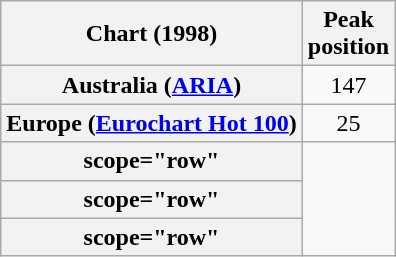<table class="wikitable sortable plainrowheaders" style="text-align:center">
<tr>
<th scope="col">Chart (1998)</th>
<th scope="col">Peak<br>position</th>
</tr>
<tr>
<th scope="row">Australia (<a href='#'>ARIA</a>)</th>
<td>147</td>
</tr>
<tr>
<th scope="row">Europe (<a href='#'>Eurochart Hot 100</a>)</th>
<td>25</td>
</tr>
<tr>
<th>scope="row"</th>
</tr>
<tr>
<th>scope="row"</th>
</tr>
<tr>
<th>scope="row"</th>
</tr>
</table>
